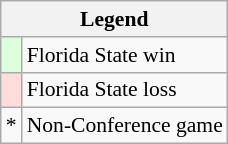<table class="wikitable" style="font-size:90%">
<tr>
<th colspan=2>Legend</th>
</tr>
<tr>
<td style="background:#ddffdd;"> </td>
<td>Florida State win</td>
</tr>
<tr>
<td style="background:#ffdddd;"> </td>
<td>Florida State loss</td>
</tr>
<tr>
<td>*</td>
<td>Non-Conference game</td>
</tr>
</table>
